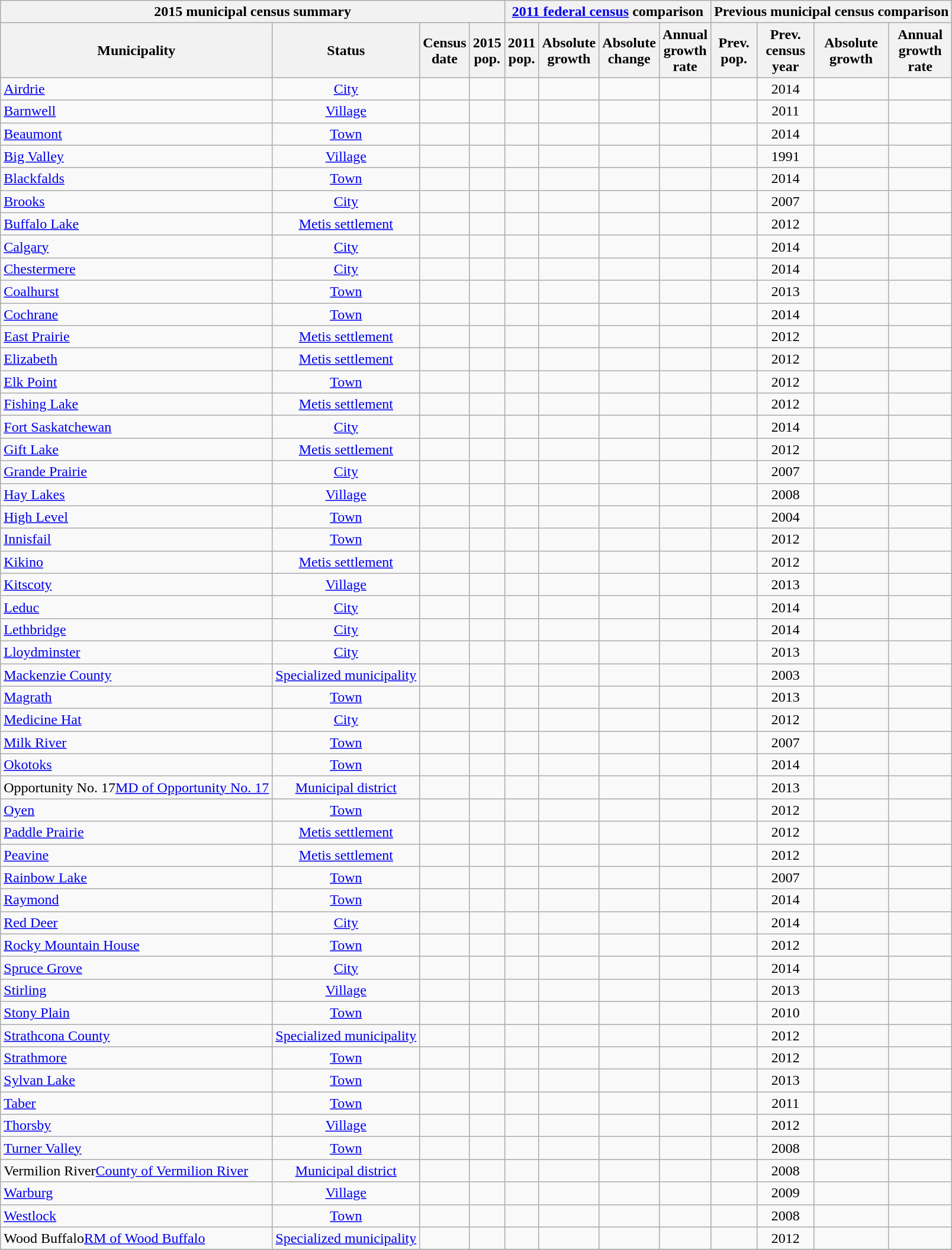<table class="wikitable sortable">
<tr>
<th colspan=4 class=unsortable>2015 municipal census summary</th>
<th colspan=4 class=unsortable><a href='#'>2011 federal census</a> comparison</th>
<th colspan=4 class=unsortable>Previous municipal census comparison</th>
</tr>
<tr>
<th>Municipality</th>
<th>Status</th>
<th>Census<br>date</th>
<th>2015<br>pop.</th>
<th>2011<br>pop.</th>
<th>Absolute<br>growth</th>
<th>Absolute<br>change</th>
<th>Annual<br>growth<br>rate</th>
<th>Prev.<br>pop.</th>
<th>Prev.<br>census<br>year</th>
<th>Absolute<br>growth</th>
<th>Annual<br>growth<br>rate</th>
</tr>
<tr>
<td scope=row><a href='#'>Airdrie</a></td>
<td align=center><a href='#'>City</a></td>
<td align=center></td>
<td align=center></td>
<td align=center></td>
<td align=center></td>
<td align=center></td>
<td align=center></td>
<td align=center></td>
<td align=center>2014</td>
<td align=center></td>
<td align=center></td>
</tr>
<tr>
<td scope=row><a href='#'>Barnwell</a></td>
<td align=center><a href='#'>Village</a></td>
<td align=center></td>
<td align=center></td>
<td align=center></td>
<td align=center></td>
<td align=center></td>
<td align=center></td>
<td align=center></td>
<td align=center>2011</td>
<td align=center></td>
<td align=center></td>
</tr>
<tr>
<td scope=row><a href='#'>Beaumont</a></td>
<td align=center><a href='#'>Town</a></td>
<td align=center></td>
<td align=center></td>
<td align=center></td>
<td align=center></td>
<td align=center></td>
<td align=center></td>
<td align=center></td>
<td align=center>2014</td>
<td align=center></td>
<td align=center></td>
</tr>
<tr>
<td scope=row><a href='#'>Big Valley</a></td>
<td align=center><a href='#'>Village</a></td>
<td align=center></td>
<td align=center></td>
<td align=center></td>
<td align=center></td>
<td align=center></td>
<td align=center></td>
<td align=center></td>
<td align=center>1991</td>
<td align=center></td>
<td align=center></td>
</tr>
<tr>
<td scope=row><a href='#'>Blackfalds</a></td>
<td align=center><a href='#'>Town</a></td>
<td align=center></td>
<td align=center></td>
<td align=center></td>
<td align=center></td>
<td align=center></td>
<td align=center></td>
<td align=center></td>
<td align=center>2014</td>
<td align=center></td>
<td align=center></td>
</tr>
<tr>
<td scope=row><a href='#'>Brooks</a></td>
<td align=center><a href='#'>City</a></td>
<td align=center></td>
<td align=center></td>
<td align=center></td>
<td align=center></td>
<td align=center></td>
<td align=center></td>
<td align=center></td>
<td align=center>2007</td>
<td align=center></td>
<td align=center></td>
</tr>
<tr>
<td scope=row><a href='#'>Buffalo Lake</a></td>
<td align=center><a href='#'>Metis settlement</a></td>
<td align=center></td>
<td align=center></td>
<td align=center></td>
<td align=center></td>
<td align=center></td>
<td align=center></td>
<td align=center></td>
<td align=center>2012</td>
<td align=center></td>
<td align=center></td>
</tr>
<tr>
<td scope=row><a href='#'>Calgary</a></td>
<td align=center><a href='#'>City</a></td>
<td align=center></td>
<td align=center></td>
<td align=center></td>
<td align=center></td>
<td align=center></td>
<td align=center></td>
<td align=center></td>
<td align=center>2014</td>
<td align=center></td>
<td align=center></td>
</tr>
<tr>
<td scope=row><a href='#'>Chestermere</a></td>
<td align=center><a href='#'>City</a></td>
<td align=center></td>
<td align=center></td>
<td align=center></td>
<td align=center></td>
<td align=center></td>
<td align=center></td>
<td align=center></td>
<td align=center>2014</td>
<td align=center></td>
<td align=center></td>
</tr>
<tr>
<td scope=row><a href='#'>Coalhurst</a></td>
<td align=center><a href='#'>Town</a></td>
<td align=center></td>
<td align=center></td>
<td align=center></td>
<td align=center></td>
<td align=center></td>
<td align=center></td>
<td align=center></td>
<td align=center>2013</td>
<td align=center></td>
<td align=center></td>
</tr>
<tr>
<td scope=row><a href='#'>Cochrane</a></td>
<td align=center><a href='#'>Town</a></td>
<td align=center></td>
<td align=center></td>
<td align=center></td>
<td align=center></td>
<td align=center></td>
<td align=center></td>
<td align=center></td>
<td align=center>2014</td>
<td align=center></td>
<td align=center></td>
</tr>
<tr>
<td scope=row><a href='#'>East Prairie</a></td>
<td align=center><a href='#'>Metis settlement</a></td>
<td align=center></td>
<td align=center></td>
<td align=center></td>
<td align=center></td>
<td align=center></td>
<td align=center></td>
<td align=center></td>
<td align=center>2012</td>
<td align=center></td>
<td align=center></td>
</tr>
<tr>
<td scope=row><a href='#'>Elizabeth</a></td>
<td align=center><a href='#'>Metis settlement</a></td>
<td align=center></td>
<td align=center></td>
<td align=center></td>
<td align=center></td>
<td align=center></td>
<td align=center></td>
<td align=center></td>
<td align=center>2012</td>
<td align=center></td>
<td align=center></td>
</tr>
<tr>
<td scope=row><a href='#'>Elk Point</a></td>
<td align=center><a href='#'>Town</a></td>
<td align=center></td>
<td align=center></td>
<td align=center></td>
<td align=center></td>
<td align=center></td>
<td align=center></td>
<td align=center></td>
<td align=center>2012</td>
<td align=center></td>
<td align=center></td>
</tr>
<tr>
<td scope=row><a href='#'>Fishing Lake</a></td>
<td align=center><a href='#'>Metis settlement</a></td>
<td align=center></td>
<td align=center></td>
<td align=center></td>
<td align=center></td>
<td align=center></td>
<td align=center></td>
<td align=center></td>
<td align=center>2012</td>
<td align=center></td>
<td align=center></td>
</tr>
<tr>
<td scope=row><a href='#'>Fort Saskatchewan</a></td>
<td align=center><a href='#'>City</a></td>
<td align=center></td>
<td align=center></td>
<td align=center></td>
<td align=center></td>
<td align=center></td>
<td align=center></td>
<td align=center></td>
<td align=center>2014</td>
<td align=center></td>
<td align=center></td>
</tr>
<tr>
<td scope=row><a href='#'>Gift Lake</a></td>
<td align=center><a href='#'>Metis settlement</a></td>
<td align=center></td>
<td align=center></td>
<td align=center></td>
<td align=center></td>
<td align=center></td>
<td align=center></td>
<td align=center></td>
<td align=center>2012</td>
<td align=center></td>
<td align=center></td>
</tr>
<tr>
<td scope=row><a href='#'>Grande Prairie</a></td>
<td align=center><a href='#'>City</a></td>
<td align=center></td>
<td align=center></td>
<td align=center></td>
<td align=center></td>
<td align=center></td>
<td align=center></td>
<td align=center></td>
<td align=center>2007</td>
<td align=center></td>
<td align=center></td>
</tr>
<tr>
<td scope=row><a href='#'>Hay Lakes</a></td>
<td align=center><a href='#'>Village</a></td>
<td align=center></td>
<td align=center></td>
<td align=center></td>
<td align=center></td>
<td align=center></td>
<td align=center></td>
<td align=center></td>
<td align=center>2008</td>
<td align=center></td>
<td align=center></td>
</tr>
<tr>
<td scope=row><a href='#'>High Level</a></td>
<td align=center><a href='#'>Town</a></td>
<td align=center></td>
<td align=center></td>
<td align=center></td>
<td align=center></td>
<td align=center></td>
<td align=center></td>
<td align=center></td>
<td align=center>2004</td>
<td align=center></td>
<td align=center></td>
</tr>
<tr>
<td scope=row><a href='#'>Innisfail</a></td>
<td align=center><a href='#'>Town</a></td>
<td align=center></td>
<td align=center></td>
<td align=center></td>
<td align=center></td>
<td align=center></td>
<td align=center></td>
<td align=center></td>
<td align=center>2012</td>
<td align=center></td>
<td align=center></td>
</tr>
<tr>
<td scope=row><a href='#'>Kikino</a></td>
<td align=center><a href='#'>Metis settlement</a></td>
<td align=center></td>
<td align=center></td>
<td align=center></td>
<td align=center></td>
<td align=center></td>
<td align=center></td>
<td align=center></td>
<td align=center>2012</td>
<td align=center></td>
<td align=center></td>
</tr>
<tr>
<td scope=row><a href='#'>Kitscoty</a></td>
<td align=center><a href='#'>Village</a></td>
<td align=center></td>
<td align=center></td>
<td align=center></td>
<td align=center></td>
<td align=center></td>
<td align=center></td>
<td align=center></td>
<td align=center>2013</td>
<td align=center></td>
<td align=center></td>
</tr>
<tr>
<td scope=row><a href='#'>Leduc</a></td>
<td align=center><a href='#'>City</a></td>
<td align=center></td>
<td align=center></td>
<td align=center></td>
<td align=center></td>
<td align=center></td>
<td align=center></td>
<td align=center></td>
<td align=center>2014</td>
<td align=center></td>
<td align=center></td>
</tr>
<tr>
<td scope=row><a href='#'>Lethbridge</a></td>
<td align=center><a href='#'>City</a></td>
<td align=center></td>
<td align=center></td>
<td align=center></td>
<td align=center></td>
<td align=center></td>
<td align=center></td>
<td align=center></td>
<td align=center>2014</td>
<td align=center></td>
<td align=center></td>
</tr>
<tr>
<td scope=row><a href='#'>Lloydminster</a></td>
<td align=center><a href='#'>City</a></td>
<td align=center></td>
<td align=center></td>
<td align=center></td>
<td align=center></td>
<td align=center></td>
<td align=center></td>
<td align=center></td>
<td align=center>2013</td>
<td align=center></td>
<td align=center></td>
</tr>
<tr>
<td scope=row><a href='#'>Mackenzie County</a></td>
<td align=center><a href='#'>Specialized municipality</a></td>
<td align=center></td>
<td align=center></td>
<td align=center></td>
<td align=center></td>
<td align=center></td>
<td align=center></td>
<td align=center></td>
<td align=center>2003</td>
<td align=center></td>
<td align=center></td>
</tr>
<tr>
<td scope=row><a href='#'>Magrath</a></td>
<td align=center><a href='#'>Town</a></td>
<td align=center></td>
<td align=center></td>
<td align=center></td>
<td align=center></td>
<td align=center></td>
<td align=center></td>
<td align=center></td>
<td align=center>2013</td>
<td align=center></td>
<td align=center></td>
</tr>
<tr>
<td scope=row><a href='#'>Medicine Hat</a></td>
<td align=center><a href='#'>City</a></td>
<td align=center></td>
<td align=center></td>
<td align=center></td>
<td align=center></td>
<td align=center></td>
<td align=center></td>
<td align=center></td>
<td align=center>2012</td>
<td align=center></td>
<td align=center></td>
</tr>
<tr>
<td scope=row><a href='#'>Milk River</a></td>
<td align=center><a href='#'>Town</a></td>
<td align=center></td>
<td align=center></td>
<td align=center></td>
<td align=center></td>
<td align=center></td>
<td align=center></td>
<td align=center></td>
<td align=center>2007</td>
<td align=center></td>
<td align=center></td>
</tr>
<tr>
<td scope=row><a href='#'>Okotoks</a></td>
<td align=center><a href='#'>Town</a></td>
<td align=center></td>
<td align=center></td>
<td align=center></td>
<td align=center></td>
<td align=center></td>
<td align=center></td>
<td align=center></td>
<td align=center>2014</td>
<td align=center></td>
<td align=center></td>
</tr>
<tr>
<td><span>Opportunity No. 17</span><a href='#'>MD of Opportunity No. 17</a></td>
<td align=center><a href='#'>Municipal district</a></td>
<td align=center></td>
<td align=center></td>
<td align=center></td>
<td align=center></td>
<td align=center></td>
<td align=center></td>
<td align=center></td>
<td align=center>2013</td>
<td align=center></td>
<td align=center></td>
</tr>
<tr>
<td scope=row><a href='#'>Oyen</a></td>
<td align=center><a href='#'>Town</a></td>
<td align=center></td>
<td align=center></td>
<td align=center></td>
<td align=center></td>
<td align=center></td>
<td align=center></td>
<td align=center></td>
<td align=center>2012</td>
<td align=center></td>
<td align=center></td>
</tr>
<tr>
<td scope=row><a href='#'>Paddle Prairie</a></td>
<td align=center><a href='#'>Metis settlement</a></td>
<td align=center></td>
<td align=center></td>
<td align=center></td>
<td align=center></td>
<td align=center></td>
<td align=center></td>
<td align=center></td>
<td align=center>2012</td>
<td align=center></td>
<td align=center></td>
</tr>
<tr>
<td scope=row><a href='#'>Peavine</a></td>
<td align=center><a href='#'>Metis settlement</a></td>
<td align=center></td>
<td align=center></td>
<td align=center></td>
<td align=center></td>
<td align=center></td>
<td align=center></td>
<td align=center></td>
<td align=center>2012</td>
<td align=center></td>
<td align=center></td>
</tr>
<tr>
<td scope=row><a href='#'>Rainbow Lake</a></td>
<td align=center><a href='#'>Town</a></td>
<td align=center></td>
<td align=center></td>
<td align=center></td>
<td align=center></td>
<td align=center></td>
<td align=center></td>
<td align=center></td>
<td align=center>2007</td>
<td align=center></td>
<td align=center></td>
</tr>
<tr>
<td scope=row><a href='#'>Raymond</a></td>
<td align=center><a href='#'>Town</a></td>
<td align=center></td>
<td align=center></td>
<td align=center></td>
<td align=center></td>
<td align=center></td>
<td align=center></td>
<td align=center></td>
<td align=center>2014</td>
<td align=center></td>
<td align=center></td>
</tr>
<tr>
<td scope=row><a href='#'>Red Deer</a></td>
<td align=center><a href='#'>City</a></td>
<td align=center></td>
<td align=center></td>
<td align=center></td>
<td align=center></td>
<td align=center></td>
<td align=center></td>
<td align=center></td>
<td align=center>2014</td>
<td align=center></td>
<td align=center></td>
</tr>
<tr>
<td scope=row><a href='#'>Rocky Mountain House</a></td>
<td align=center><a href='#'>Town</a></td>
<td align=center></td>
<td align=center></td>
<td align=center></td>
<td align=center></td>
<td align=center></td>
<td align=center></td>
<td align=center></td>
<td align=center>2012</td>
<td align=center></td>
<td align=center></td>
</tr>
<tr>
<td scope=row><a href='#'>Spruce Grove</a></td>
<td align=center><a href='#'>City</a></td>
<td align=center></td>
<td align=center></td>
<td align=center></td>
<td align=center></td>
<td align=center></td>
<td align=center></td>
<td align=center></td>
<td align=center>2014</td>
<td align=center></td>
<td align=center></td>
</tr>
<tr>
<td scope=row><a href='#'>Stirling</a></td>
<td align=center><a href='#'>Village</a></td>
<td align=center></td>
<td align=center></td>
<td align=center></td>
<td align=center></td>
<td align=center></td>
<td align=center></td>
<td align=center></td>
<td align=center>2013</td>
<td align=center></td>
<td align=center></td>
</tr>
<tr>
<td scope=row><a href='#'>Stony Plain</a></td>
<td align=center><a href='#'>Town</a></td>
<td align=center></td>
<td align=center></td>
<td align=center></td>
<td align=center></td>
<td align=center></td>
<td align=center></td>
<td align=center></td>
<td align=center>2010</td>
<td align=center></td>
<td align=center></td>
</tr>
<tr>
<td scope=row><a href='#'>Strathcona County</a></td>
<td align=center><a href='#'>Specialized municipality</a></td>
<td align=center></td>
<td align=center></td>
<td align=center></td>
<td align=center></td>
<td align=center></td>
<td align=center></td>
<td align=center></td>
<td align=center>2012</td>
<td align=center></td>
<td align=center></td>
</tr>
<tr>
<td scope=row><a href='#'>Strathmore</a></td>
<td align=center><a href='#'>Town</a></td>
<td align=center></td>
<td align=center></td>
<td align=center></td>
<td align=center></td>
<td align=center></td>
<td align=center></td>
<td align=center></td>
<td align=center>2012</td>
<td align=center></td>
<td align=center></td>
</tr>
<tr>
<td scope=row><a href='#'>Sylvan Lake</a></td>
<td align=center><a href='#'>Town</a></td>
<td align=center></td>
<td align=center></td>
<td align=center></td>
<td align=center></td>
<td align=center></td>
<td align=center></td>
<td align=center></td>
<td align=center>2013</td>
<td align=center></td>
<td align=center></td>
</tr>
<tr>
<td scope=row><a href='#'>Taber</a></td>
<td align=center><a href='#'>Town</a></td>
<td align=center></td>
<td align=center></td>
<td align=center></td>
<td align=center></td>
<td align=center></td>
<td align=center></td>
<td align=center></td>
<td align=center>2011</td>
<td align=center></td>
<td align=center></td>
</tr>
<tr>
<td scope=row><a href='#'>Thorsby</a></td>
<td align=center><a href='#'>Village</a></td>
<td align=center></td>
<td align=center></td>
<td align=center></td>
<td align=center></td>
<td align=center></td>
<td align=center></td>
<td align=center></td>
<td align=center>2012</td>
<td align=center></td>
<td align=center></td>
</tr>
<tr>
<td scope=row><a href='#'>Turner Valley</a></td>
<td align=center><a href='#'>Town</a></td>
<td align=center></td>
<td align=center></td>
<td align=center></td>
<td align=center></td>
<td align=center></td>
<td align=center></td>
<td align=center></td>
<td align=center>2008</td>
<td align=center></td>
<td align=center></td>
</tr>
<tr>
<td scope=row><span>Vermilion River</span><a href='#'>County of Vermilion River</a></td>
<td align=center><a href='#'>Municipal district</a></td>
<td align=center></td>
<td align=center></td>
<td align=center></td>
<td align=center></td>
<td align=center></td>
<td align=center></td>
<td align=center></td>
<td align=center>2008</td>
<td align=center></td>
<td align=center></td>
</tr>
<tr>
<td scope=row><a href='#'>Warburg</a></td>
<td align=center><a href='#'>Village</a></td>
<td align=center></td>
<td align=center></td>
<td align=center></td>
<td align=center></td>
<td align=center></td>
<td align=center></td>
<td align=center></td>
<td align=center>2009</td>
<td align=center></td>
<td align=center></td>
</tr>
<tr>
<td scope=row><a href='#'>Westlock</a></td>
<td align=center><a href='#'>Town</a></td>
<td align=center></td>
<td align=center></td>
<td align=center></td>
<td align=center></td>
<td align=center></td>
<td align=center></td>
<td align=center></td>
<td align=center>2008</td>
<td align=center></td>
<td align=center></td>
</tr>
<tr>
<td scope=row><span>Wood Buffalo</span><a href='#'>RM of Wood Buffalo</a></td>
<td align=center><a href='#'>Specialized municipality</a></td>
<td align=center></td>
<td align=center></td>
<td align=center></td>
<td align=center></td>
<td align=center></td>
<td align=center></td>
<td align=center></td>
<td align=center>2012</td>
<td align=center></td>
<td align=center></td>
</tr>
<tr>
</tr>
</table>
